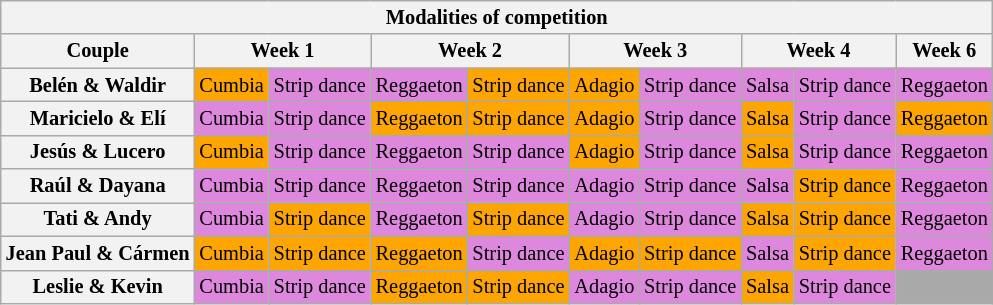<table class="wikitable collapsible collapsed" style="text-align:left; font-size:85%; line-height:16px;">
<tr>
<th colspan=10>Modalities of competition</th>
</tr>
<tr>
<th>Couple</th>
<th colspan=2>Week 1</th>
<th colspan=2>Week 2</th>
<th colspan=2>Week 3</th>
<th colspan=2>Week 4</th>
<th>Week 6</th>
</tr>
<tr>
<th>Belén & Waldir</th>
<td style="background:orange;">Cumbia</td>
<td style="background:#dd88dd;">Strip dance</td>
<td style="background:#dd88dd;">Reggaeton</td>
<td style="background:orange;">Strip dance</td>
<td style="background:orange;">Adagio</td>
<td style="background:#dd88dd;">Strip dance</td>
<td style="background:#dd88dd;">Salsa</td>
<td style="background:#dd88dd;">Strip dance</td>
<td style="background:#dd88dd;">Reggaeton</td>
</tr>
<tr>
<th>Maricielo & Elí</th>
<td style="background:#dd88dd;">Cumbia</td>
<td style="background:#dd88dd;">Strip dance</td>
<td style="background:orange;">Reggaeton</td>
<td style="background:orange;">Strip dance</td>
<td style="background:orange;">Adagio</td>
<td style="background:#dd88dd;">Strip dance</td>
<td style="background:orange;">Salsa</td>
<td style="background:#dd88dd;">Strip dance</td>
<td style="background:orange;">Reggaeton</td>
</tr>
<tr>
<th>Jesús & Lucero</th>
<td style="background:orange;">Cumbia</td>
<td style="background:#dd88dd;">Strip dance</td>
<td style="background:#dd88dd;">Reggaeton</td>
<td style="background:#dd88dd;">Strip dance</td>
<td style="background:orange;">Adagio</td>
<td style="background:#dd88dd;">Strip dance</td>
<td style="background:orange;">Salsa</td>
<td style="background:#dd88dd;">Strip dance</td>
<td style="background:#dd88dd;">Reggaeton</td>
</tr>
<tr>
<th>Raúl & Dayana</th>
<td style="background:#dd88dd;">Cumbia</td>
<td style="background:#dd88dd;">Strip dance</td>
<td style="background:#dd88dd;">Reggaeton</td>
<td style="background:#dd88dd;">Strip dance</td>
<td style="background:#dd88dd;">Adagio</td>
<td style="background:#dd88dd;">Strip dance</td>
<td style="background:#dd88dd;">Salsa</td>
<td style="background:orange;">Strip dance</td>
<td style="background:#dd88dd;">Reggaeton</td>
</tr>
<tr>
<th>Tati & Andy</th>
<td style="background:#dd88dd;">Cumbia</td>
<td style="background:orange;">Strip dance</td>
<td style="background:#dd88dd;">Reggaeton</td>
<td style="background:orange;">Strip dance</td>
<td style="background:#dd88dd;">Adagio</td>
<td style="background:#dd88dd;">Strip dance</td>
<td style="background:orange;">Salsa</td>
<td style="background:orange;">Strip dance</td>
<td style="background:#dd88dd;">Reggaeton</td>
</tr>
<tr>
<th>Jean Paul & Cármen</th>
<td style="background:orange;">Cumbia</td>
<td style="background:orange;">Strip dance</td>
<td style="background:orange;">Reggaeton</td>
<td style="background:#dd88dd;">Strip dance</td>
<td style="background:orange;">Adagio</td>
<td style="background:orange;">Strip dance</td>
<td style="background:#dd88dd;">Salsa</td>
<td style="background:orange;">Strip dance</td>
<td style="background:#dd88dd;">Reggaeton</td>
</tr>
<tr>
<th>Leslie & Kevin</th>
<td style="background:#dd88dd;">Cumbia</td>
<td style="background:#dd88dd;">Strip dance</td>
<td style="background:orange;">Reggaeton</td>
<td style="background:orange;">Strip dance</td>
<td style="background:#dd88dd;">Adagio</td>
<td style="background:#dd88dd;">Strip dance</td>
<td style="background:orange;">Salsa</td>
<td style="background:#dd88dd;">Strip dance</td>
<td style="background:darkgrey;" colspan="1"></td>
</tr>
</table>
